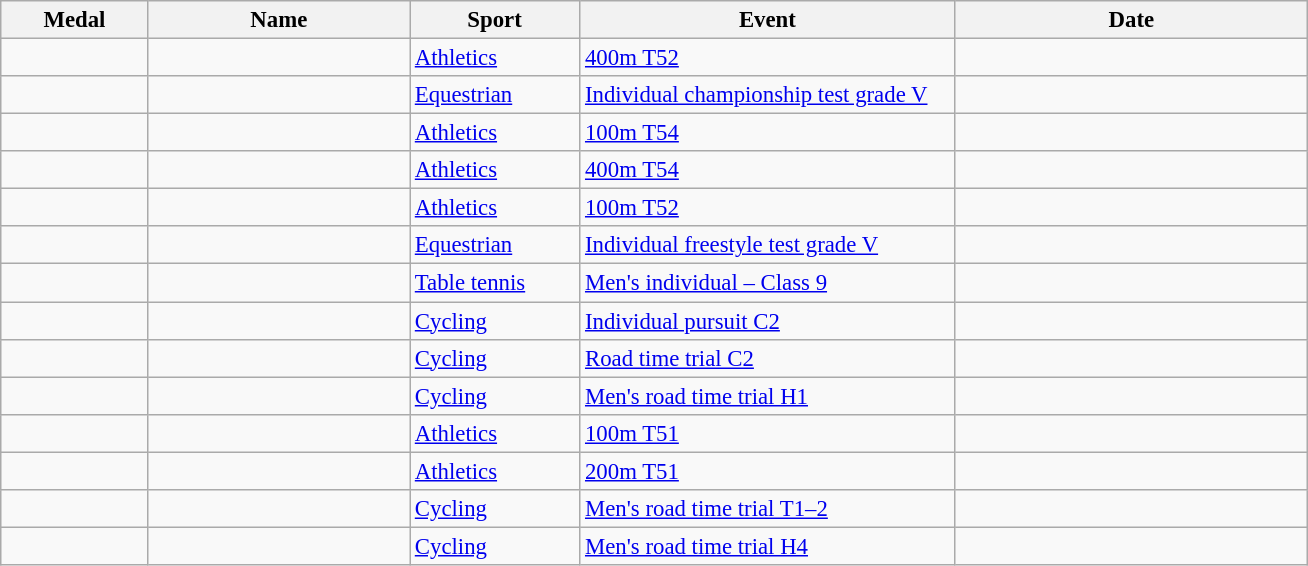<table class="wikitable sortable" style="font-size:95%">
<tr>
<th style="width:6em">Medal</th>
<th style="width:11em">Name</th>
<th style="width:7em">Sport</th>
<th style="width:16em">Event</th>
<th style="width:15em">Date</th>
</tr>
<tr>
<td></td>
<td></td>
<td><a href='#'>Athletics</a></td>
<td><a href='#'>400m T52</a></td>
<td></td>
</tr>
<tr>
<td></td>
<td></td>
<td><a href='#'>Equestrian</a></td>
<td><a href='#'>Individual championship test grade V</a></td>
<td></td>
</tr>
<tr>
<td></td>
<td></td>
<td><a href='#'>Athletics</a></td>
<td><a href='#'>100m T54</a></td>
<td></td>
</tr>
<tr>
<td></td>
<td></td>
<td><a href='#'>Athletics</a></td>
<td><a href='#'>400m T54</a></td>
<td></td>
</tr>
<tr>
<td></td>
<td></td>
<td><a href='#'>Athletics</a></td>
<td><a href='#'>100m T52</a></td>
<td></td>
</tr>
<tr>
<td></td>
<td></td>
<td><a href='#'>Equestrian</a></td>
<td><a href='#'> Individual freestyle test grade V</a></td>
<td></td>
</tr>
<tr>
<td></td>
<td></td>
<td><a href='#'>Table tennis</a></td>
<td><a href='#'>Men's individual – Class 9</a></td>
<td></td>
</tr>
<tr>
<td></td>
<td></td>
<td><a href='#'>Cycling</a></td>
<td><a href='#'>Individual pursuit C2</a></td>
<td></td>
</tr>
<tr>
<td></td>
<td></td>
<td><a href='#'>Cycling</a></td>
<td><a href='#'>Road time trial C2</a></td>
<td></td>
</tr>
<tr>
<td></td>
<td></td>
<td><a href='#'>Cycling</a></td>
<td><a href='#'>Men's road time trial H1</a></td>
<td></td>
</tr>
<tr>
<td></td>
<td></td>
<td><a href='#'>Athletics</a></td>
<td><a href='#'>100m T51</a></td>
<td></td>
</tr>
<tr>
<td></td>
<td></td>
<td><a href='#'>Athletics</a></td>
<td><a href='#'>200m T51</a></td>
<td></td>
</tr>
<tr>
<td></td>
<td></td>
<td><a href='#'>Cycling</a></td>
<td><a href='#'>Men's road time trial T1–2</a></td>
<td></td>
</tr>
<tr>
<td></td>
<td></td>
<td><a href='#'>Cycling</a></td>
<td><a href='#'>Men's road time trial H4</a></td>
<td></td>
</tr>
</table>
